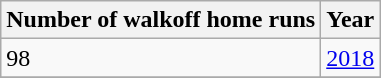<table class="wikitable">
<tr>
<th>Number of walkoff home runs</th>
<th>Year</th>
</tr>
<tr>
<td>98</td>
<td><a href='#'>2018</a></td>
</tr>
<tr>
</tr>
</table>
